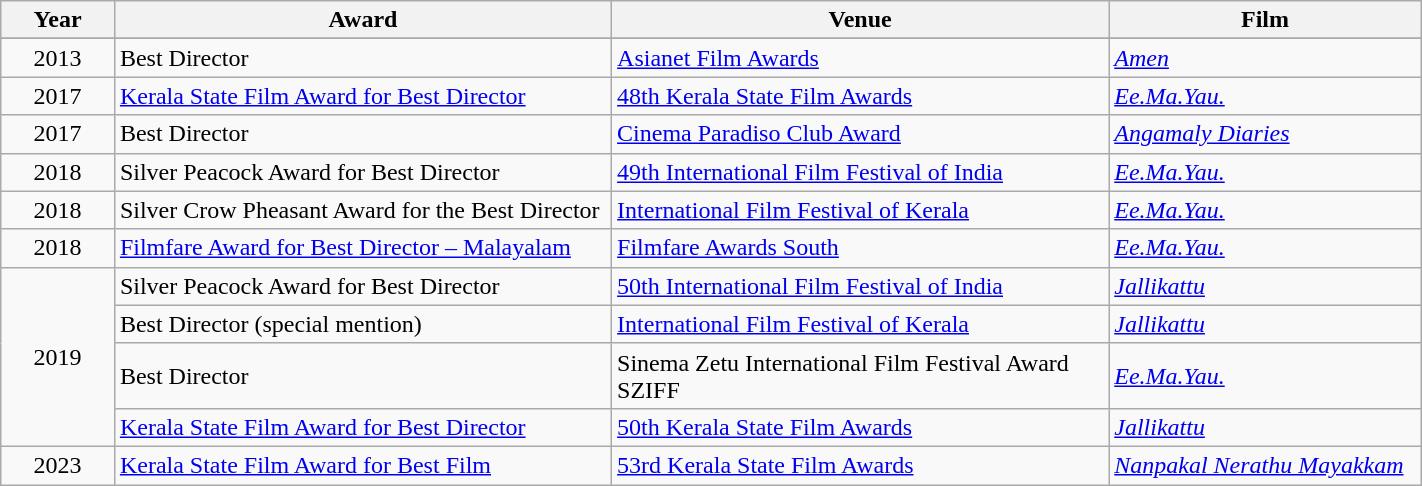<table class="wikitable plainrowheaders sortable" style="width:75%">
<tr>
<th scope="col" style="width:8%">Year</th>
<th scope="col" style="width:35%">Award</th>
<th scope="col" style="width:35%">Venue</th>
<th scope="col" style="width:22%">Film</th>
</tr>
<tr>
</tr>
<tr>
<td align="center">2013</td>
<td>Best Director</td>
<td><a href='#'>Asianet Film Awards</a></td>
<td><em><a href='#'>Amen</a></em></td>
</tr>
<tr>
<td align="center">2017</td>
<td><a href='#'>Kerala State Film Award for Best Director</a></td>
<td><a href='#'>48th Kerala State Film Awards</a></td>
<td><em><a href='#'>Ee.Ma.Yau.</a></em></td>
</tr>
<tr>
<td align="center">2017</td>
<td>Best Director</td>
<td><a href='#'>Cinema Paradiso Club Award</a></td>
<td><em><a href='#'>Angamaly Diaries</a></em></td>
</tr>
<tr>
<td align="center">2018</td>
<td>Silver Peacock Award for Best Director</td>
<td><a href='#'>49th International Film Festival of India</a></td>
<td><em><a href='#'>Ee.Ma.Yau.</a></em></td>
</tr>
<tr>
<td align="center">2018</td>
<td>Silver Crow Pheasant Award for the Best Director</td>
<td><a href='#'>International Film Festival of Kerala</a></td>
<td><em><a href='#'>Ee.Ma.Yau.</a></em></td>
</tr>
<tr>
<td align="center">2018</td>
<td><a href='#'>Filmfare Award for Best Director – Malayalam</a></td>
<td><a href='#'>Filmfare Awards South</a></td>
<td><em><a href='#'>Ee.Ma.Yau.</a></em></td>
</tr>
<tr>
<td rowspan="4" align="center">2019</td>
<td>Silver Peacock Award for Best Director</td>
<td><a href='#'>50th International Film Festival of India</a></td>
<td><a href='#'><em>Jallikattu</em></a></td>
</tr>
<tr>
<td>Best Director (special mention)</td>
<td><a href='#'>International Film Festival of Kerala</a></td>
<td><a href='#'><em>Jallikattu</em></a></td>
</tr>
<tr>
<td>Best Director</td>
<td>Sinema Zetu International Film Festival Award SZIFF</td>
<td><em><a href='#'>Ee.Ma.Yau.</a></em></td>
</tr>
<tr>
<td><a href='#'>Kerala State Film Award for Best Director</a></td>
<td><a href='#'>50th Kerala State Film Awards</a></td>
<td><a href='#'><em>Jallikattu</em></a></td>
</tr>
<tr>
<td align="center">2023</td>
<td><a href='#'>Kerala State Film Award for Best Film</a></td>
<td><a href='#'>53rd Kerala State Film Awards</a></td>
<td><em><a href='#'>Nanpakal Nerathu Mayakkam</a></em></td>
</tr>
</table>
